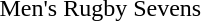<table>
<tr>
<td>Men's Rugby Sevens</td>
<td></td>
<td></td>
<td></td>
</tr>
<tr>
</tr>
</table>
